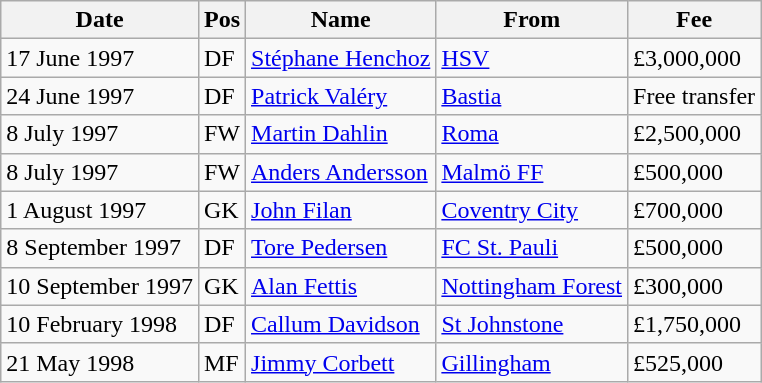<table class="wikitable">
<tr>
<th>Date</th>
<th>Pos</th>
<th>Name</th>
<th>From</th>
<th>Fee</th>
</tr>
<tr>
<td>17 June 1997</td>
<td>DF</td>
<td><a href='#'>Stéphane Henchoz</a></td>
<td><a href='#'>HSV</a></td>
<td>£3,000,000</td>
</tr>
<tr>
<td>24 June 1997</td>
<td>DF</td>
<td><a href='#'>Patrick Valéry</a></td>
<td><a href='#'>Bastia</a></td>
<td>Free transfer</td>
</tr>
<tr>
<td>8 July 1997</td>
<td>FW</td>
<td><a href='#'>Martin Dahlin</a></td>
<td><a href='#'>Roma</a></td>
<td>£2,500,000</td>
</tr>
<tr>
<td>8 July 1997</td>
<td>FW</td>
<td><a href='#'>Anders Andersson</a></td>
<td><a href='#'>Malmö FF</a></td>
<td>£500,000</td>
</tr>
<tr>
<td>1 August 1997</td>
<td>GK</td>
<td><a href='#'>John Filan</a></td>
<td><a href='#'>Coventry City</a></td>
<td>£700,000</td>
</tr>
<tr>
<td>8 September 1997</td>
<td>DF</td>
<td><a href='#'>Tore Pedersen</a></td>
<td><a href='#'>FC St. Pauli</a></td>
<td>£500,000</td>
</tr>
<tr>
<td>10 September 1997</td>
<td>GK</td>
<td><a href='#'>Alan Fettis</a></td>
<td><a href='#'>Nottingham Forest</a></td>
<td>£300,000</td>
</tr>
<tr>
<td>10 February 1998</td>
<td>DF</td>
<td><a href='#'>Callum Davidson</a></td>
<td><a href='#'>St Johnstone</a></td>
<td>£1,750,000</td>
</tr>
<tr>
<td>21 May 1998</td>
<td>MF</td>
<td><a href='#'>Jimmy Corbett</a></td>
<td><a href='#'>Gillingham</a></td>
<td>£525,000</td>
</tr>
</table>
